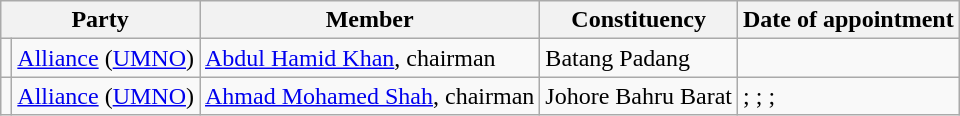<table class=wikitable>
<tr>
<th colspan=2>Party</th>
<th>Member</th>
<th>Constituency</th>
<th>Date of appointment</th>
</tr>
<tr>
<td></td>
<td><a href='#'>Alliance</a> (<a href='#'>UMNO</a>)</td>
<td><a href='#'>Abdul Hamid Khan</a>, chairman</td>
<td>Batang Padang</td>
<td></td>
</tr>
<tr>
<td></td>
<td><a href='#'>Alliance</a> (<a href='#'>UMNO</a>)</td>
<td><a href='#'>Ahmad Mohamed Shah</a>, chairman</td>
<td>Johore Bahru Barat</td>
<td>; ; ; </td>
</tr>
</table>
